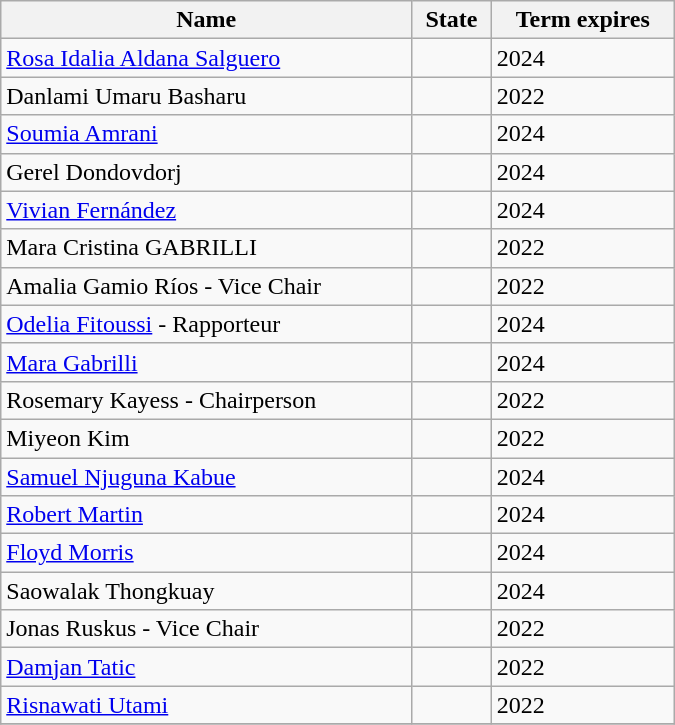<table class="wikitable" style="width:450px;">
<tr>
<th>Name</th>
<th>State</th>
<th>Term expires</th>
</tr>
<tr>
<td><a href='#'>Rosa Idalia Aldana Salguero</a></td>
<td></td>
<td>2024</td>
</tr>
<tr>
<td>Danlami Umaru Basharu</td>
<td></td>
<td>2022</td>
</tr>
<tr>
<td><a href='#'>Soumia Amrani</a></td>
<td></td>
<td>2024</td>
</tr>
<tr>
<td>Gerel Dondovdorj</td>
<td></td>
<td>2024</td>
</tr>
<tr>
<td><a href='#'>Vivian Fernández</a></td>
<td></td>
<td>2024</td>
</tr>
<tr>
<td>Mara Cristina GABRILLI</td>
<td></td>
<td>2022</td>
</tr>
<tr>
<td>Amalia Gamio Ríos - Vice Chair</td>
<td></td>
<td>2022</td>
</tr>
<tr>
<td><a href='#'>Odelia Fitoussi</a> - Rapporteur</td>
<td></td>
<td>2024</td>
</tr>
<tr>
<td><a href='#'>Mara Gabrilli</a></td>
<td></td>
<td>2024</td>
</tr>
<tr>
<td>Rosemary Kayess - Chairperson</td>
<td></td>
<td>2022</td>
</tr>
<tr>
<td>Miyeon Kim</td>
<td></td>
<td>2022</td>
</tr>
<tr>
<td><a href='#'>Samuel Njuguna Kabue</a></td>
<td></td>
<td>2024</td>
</tr>
<tr>
<td><a href='#'>Robert Martin</a></td>
<td></td>
<td>2024</td>
</tr>
<tr>
<td><a href='#'>Floyd Morris</a></td>
<td></td>
<td>2024</td>
</tr>
<tr>
<td>Saowalak Thongkuay</td>
<td></td>
<td>2024</td>
</tr>
<tr>
<td>Jonas Ruskus - Vice Chair</td>
<td></td>
<td>2022</td>
</tr>
<tr>
<td><a href='#'>Damjan Tatic</a></td>
<td></td>
<td>2022</td>
</tr>
<tr>
<td><a href='#'>Risnawati Utami</a></td>
<td></td>
<td>2022</td>
</tr>
<tr>
</tr>
</table>
